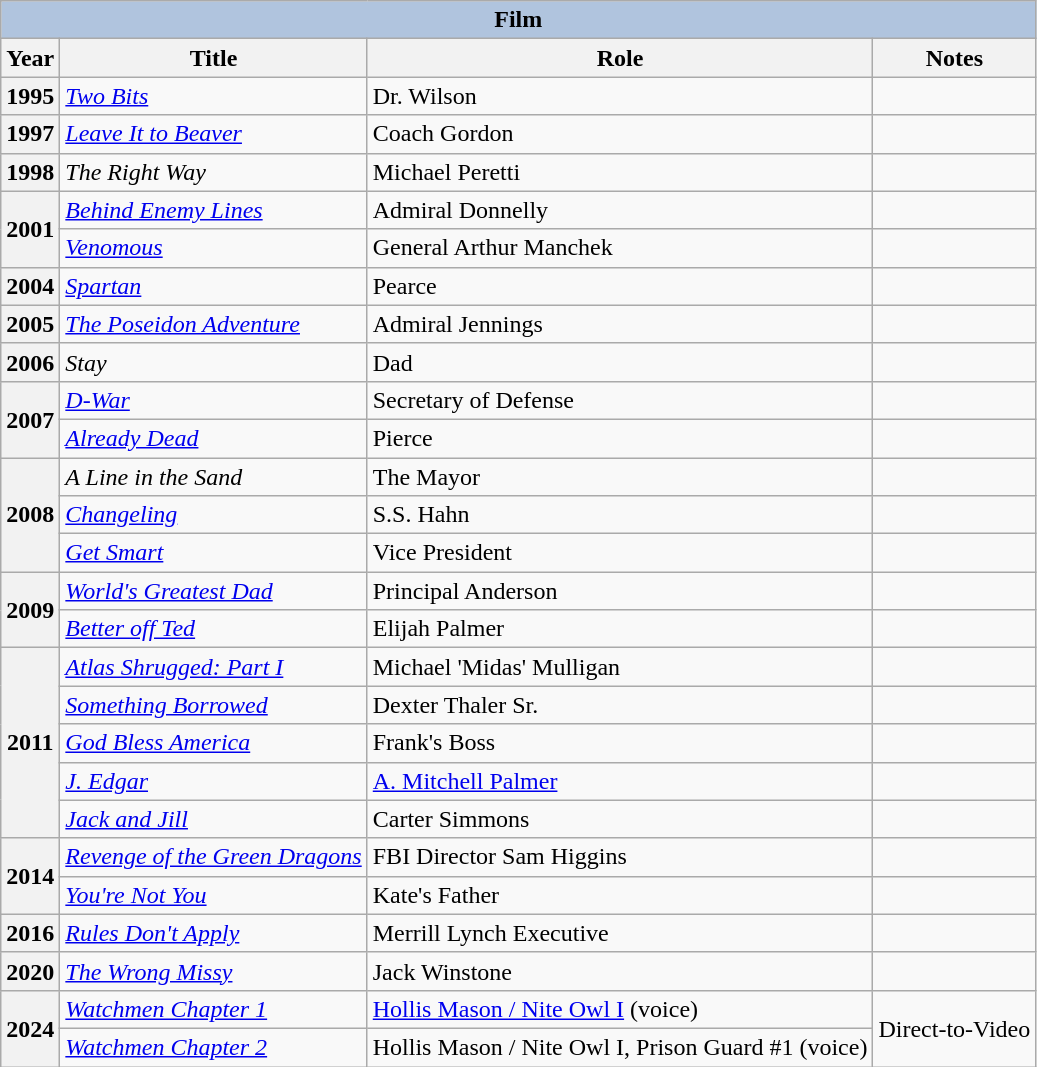<table class="wikitable plainrowheaders">
<tr>
<th colspan="4" style="background: LightSteelBlue;">Film</th>
</tr>
<tr>
<th scope="col">Year</th>
<th scope="col">Title</th>
<th scope="col">Role</th>
<th scope="col">Notes</th>
</tr>
<tr>
<th scope="row">1995</th>
<td><em><a href='#'>Two Bits</a></em></td>
<td>Dr. Wilson</td>
<td></td>
</tr>
<tr>
<th scope="row">1997</th>
<td><em><a href='#'>Leave It to Beaver</a></em></td>
<td>Coach Gordon</td>
<td></td>
</tr>
<tr>
<th scope="row">1998</th>
<td><em>The Right Way</em></td>
<td>Michael Peretti</td>
<td></td>
</tr>
<tr>
<th scope="row" rowspan="2">2001</th>
<td><em><a href='#'>Behind Enemy Lines</a></em></td>
<td>Admiral Donnelly</td>
<td></td>
</tr>
<tr>
<td><em><a href='#'>Venomous</a></em></td>
<td>General Arthur Manchek</td>
<td></td>
</tr>
<tr>
<th scope="row">2004</th>
<td><em><a href='#'>Spartan</a></em></td>
<td>Pearce</td>
<td></td>
</tr>
<tr>
<th scope="row">2005</th>
<td><em> <a href='#'>The Poseidon Adventure</a></em></td>
<td>Admiral Jennings</td>
<td></td>
</tr>
<tr>
<th scope="row">2006</th>
<td><em>Stay</em></td>
<td>Dad</td>
<td></td>
</tr>
<tr>
<th scope="row" rowspan="2">2007</th>
<td><em><a href='#'>D-War</a></em></td>
<td>Secretary of Defense</td>
<td></td>
</tr>
<tr>
<td><em><a href='#'>Already Dead</a></em></td>
<td>Pierce</td>
<td></td>
</tr>
<tr>
<th scope="row" rowspan="3">2008</th>
<td><em>A Line in the Sand</em></td>
<td>The Mayor</td>
<td></td>
</tr>
<tr>
<td><em><a href='#'>Changeling</a></em></td>
<td>S.S. Hahn</td>
<td></td>
</tr>
<tr>
<td><em><a href='#'>Get Smart</a></em></td>
<td>Vice President</td>
<td></td>
</tr>
<tr>
<th scope="row" rowspan="2">2009</th>
<td><em><a href='#'>World's Greatest Dad</a></em></td>
<td>Principal Anderson</td>
<td></td>
</tr>
<tr>
<td><em><a href='#'>Better off Ted</a></em></td>
<td>Elijah Palmer</td>
<td></td>
</tr>
<tr>
<th scope="row" rowspan="5">2011</th>
<td><em><a href='#'>Atlas Shrugged: Part I</a></em></td>
<td>Michael 'Midas' Mulligan</td>
<td></td>
</tr>
<tr>
<td><em><a href='#'>Something Borrowed</a></em></td>
<td>Dexter Thaler Sr.</td>
<td></td>
</tr>
<tr>
<td><em><a href='#'>God Bless America</a></em></td>
<td>Frank's Boss</td>
<td></td>
</tr>
<tr>
<td><em><a href='#'>J. Edgar</a></em></td>
<td><a href='#'>A. Mitchell Palmer</a></td>
<td></td>
</tr>
<tr>
<td><em><a href='#'>Jack and Jill</a></em></td>
<td>Carter Simmons</td>
<td></td>
</tr>
<tr>
<th scope="row" rowspan="2">2014</th>
<td><em><a href='#'>Revenge of the Green Dragons</a></em></td>
<td>FBI Director Sam Higgins</td>
<td></td>
</tr>
<tr>
<td><em><a href='#'>You're Not You</a></em></td>
<td>Kate's Father</td>
<td></td>
</tr>
<tr>
<th scope="row">2016</th>
<td><em><a href='#'>Rules Don't Apply</a></em></td>
<td>Merrill Lynch Executive</td>
<td></td>
</tr>
<tr>
<th scope="row">2020</th>
<td><em><a href='#'>The Wrong Missy</a></em></td>
<td>Jack Winstone</td>
<td></td>
</tr>
<tr>
<th scope="row" rowspan="2">2024</th>
<td><em><a href='#'>Watchmen Chapter 1</a></em></td>
<td><a href='#'> Hollis Mason / Nite Owl I</a> (voice)</td>
<td Rowspan="2">Direct-to-Video</td>
</tr>
<tr>
<td><em><a href='#'>Watchmen Chapter 2</a></em></td>
<td>Hollis Mason / Nite Owl I, Prison Guard #1 (voice)</td>
</tr>
</table>
